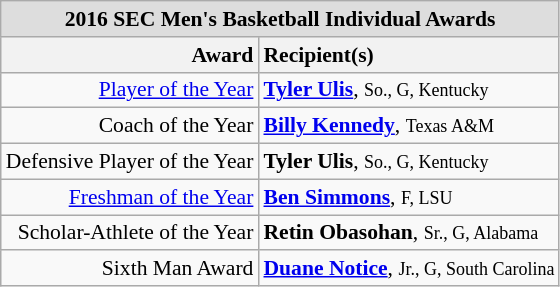<table class="wikitable" style="white-space:nowrap; font-size:90%;">
<tr>
<td colspan="7" style="text-align:center; background:#ddd;"><strong>2016 SEC Men's Basketball Individual Awards</strong></td>
</tr>
<tr>
<th style="text-align:right;">Award</th>
<th style="text-align:left;">Recipient(s)</th>
</tr>
<tr>
<td style="text-align:right;"><a href='#'>Player of the Year</a></td>
<td style="text-align:left;"><strong><a href='#'>Tyler Ulis</a></strong>, <small>So., G, Kentucky</small><br></td>
</tr>
<tr>
<td style="text-align:right;">Coach of the Year</td>
<td style="text-align:left;"><strong><a href='#'>Billy Kennedy</a></strong>, <small>Texas A&M</small><br></td>
</tr>
<tr>
<td style="text-align:right;">Defensive Player of the Year</td>
<td style="text-align:left;"><strong>Tyler Ulis</strong>, <small>So., G, Kentucky</small><br></td>
</tr>
<tr>
<td style="text-align:right;"><a href='#'>Freshman of the Year</a></td>
<td style="text-align:left;"><strong><a href='#'>Ben Simmons</a></strong>, <small>F, LSU</small><br></td>
</tr>
<tr>
<td style="text-align:right;">Scholar-Athlete of the Year</td>
<td style="text-align:left;"><strong>Retin Obasohan</strong>, <small>Sr., G, Alabama</small><br></td>
</tr>
<tr>
<td style="text-align:right;">Sixth Man Award</td>
<td style="text-align:left;"><strong><a href='#'>Duane Notice</a></strong>, <small>Jr., G, South Carolina</small><br></td>
</tr>
</table>
